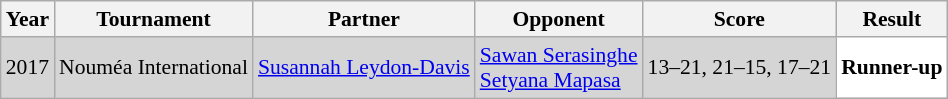<table class="sortable wikitable" style="font-size: 90%;">
<tr>
<th>Year</th>
<th>Tournament</th>
<th>Partner</th>
<th>Opponent</th>
<th>Score</th>
<th>Result</th>
</tr>
<tr style="background:#D5D5D5">
<td align="center">2017</td>
<td align="left">Nouméa International</td>
<td align="left"> <a href='#'>Susannah Leydon-Davis</a></td>
<td align="left"> <a href='#'>Sawan Serasinghe</a> <br>  <a href='#'>Setyana Mapasa</a></td>
<td align="left">13–21, 21–15, 17–21</td>
<td style="text-align:left; background:white"> <strong>Runner-up</strong></td>
</tr>
</table>
